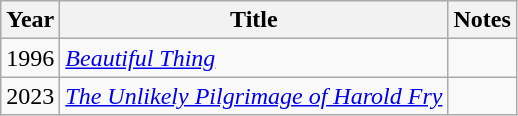<table class="wikitable">
<tr>
<th>Year</th>
<th>Title</th>
<th>Notes</th>
</tr>
<tr>
<td>1996</td>
<td><em><a href='#'>Beautiful Thing</a></em></td>
<td></td>
</tr>
<tr>
<td>2023</td>
<td><em><a href='#'>The Unlikely Pilgrimage of Harold Fry</a></em></td>
<td></td>
</tr>
</table>
